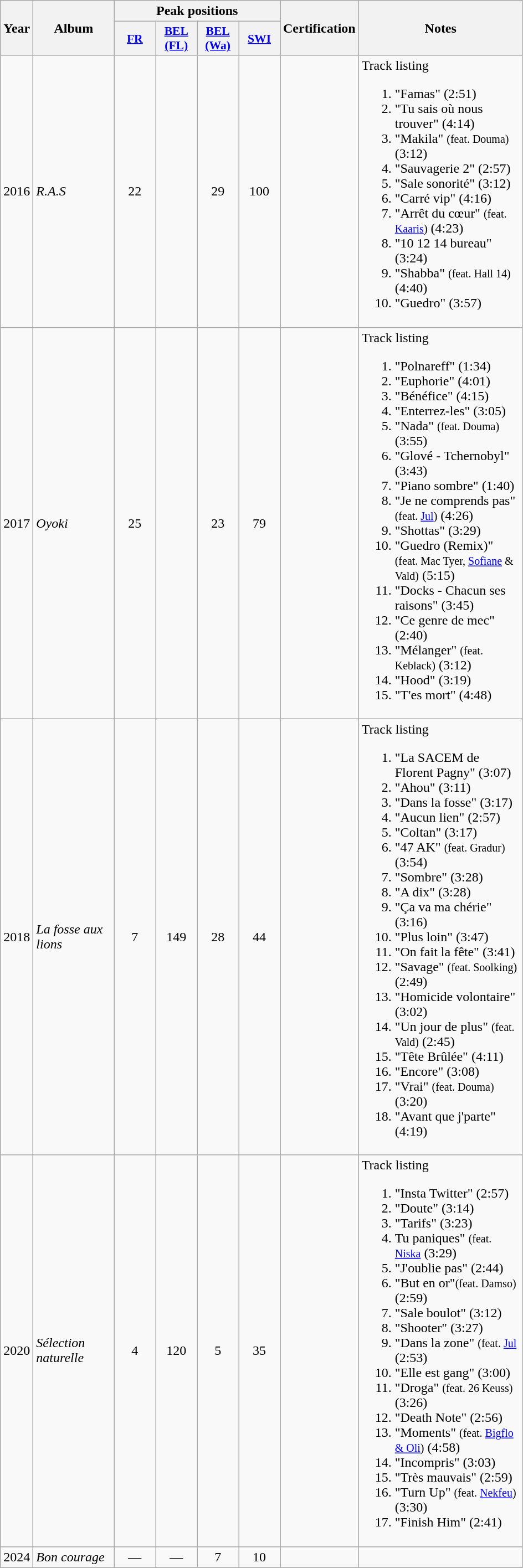<table class="wikitable">
<tr>
<th align="center" rowspan="2" width="10">Year</th>
<th align="center" rowspan="2" width="90">Album</th>
<th align="center" colspan="4" width="20">Peak positions</th>
<th align="center" rowspan="2" width="70">Certification</th>
<th align="center" rowspan="2" width="190">Notes</th>
</tr>
<tr>
<th scope="col" style="width:3em;font-size:90%;"><a href='#'>FR</a><br></th>
<th scope="col" style="width:3em;font-size:90%;"><a href='#'>BEL<br>(FL)</a><br></th>
<th scope="col" style="width:3em;font-size:90%;"><a href='#'>BEL<br>(Wa)</a><br></th>
<th scope="col" style="width:3em;font-size:90%;"><a href='#'>SWI</a><br></th>
</tr>
<tr>
<td style="text-align:center;">2016</td>
<td><em>R.A.S</em></td>
<td style="text-align:center;">22</td>
<td style="text-align:center;"></td>
<td style="text-align:center;">29</td>
<td style="text-align:center;">100</td>
<td></td>
<td>Track listing<br><ol><li>"Famas" (2:51)</li><li>"Tu sais où nous trouver" (4:14)</li><li>"Makila" <small>(feat. Douma)</small> (3:12)</li><li>"Sauvagerie 2" (2:57)</li><li>"Sale sonorité" (3:12)</li><li>"Carré vip" (4:16)</li><li>"Arrêt du cœur" <small>(feat. <a href='#'>Kaaris</a>)</small> (4:23)</li><li>"10 12 14 bureau" (3:24)</li><li>"Shabba" <small>(feat. Hall 14)</small> (4:40)</li><li>"Guedro" (3:57)</li></ol></td>
</tr>
<tr>
<td style="text-align:center;">2017</td>
<td><em>Oyoki</em></td>
<td style="text-align:center;">25</td>
<td style="text-align:center;"></td>
<td style="text-align:center;">23</td>
<td style="text-align:center;">79</td>
<td></td>
<td>Track listing<br><ol><li>"Polnareff" (1:34)</li><li>"Euphorie" (4:01)</li><li>"Bénéfice" (4:15)</li><li>"Enterrez-les" (3:05)</li><li>"Nada" <small>(feat. Douma)</small> (3:55)</li><li>"Glové - Tchernobyl" (3:43)</li><li>"Piano sombre" (1:40)</li><li>"Je ne comprends pas" <small>(feat. <a href='#'>Jul</a>)</small> (4:26)</li><li>"Shottas" (3:29)</li><li>"Guedro (Remix)" <small>(feat. Mac Tyer, <a href='#'>Sofiane</a> & Vald)</small> (5:15)</li><li>"Docks - Chacun ses raisons" (3:45)</li><li>"Ce genre de mec" (2:40)</li><li>"Mélanger" <small>(feat. Keblack)</small> (3:12)</li><li>"Hood" (3:19)</li><li>"T'es mort" (4:48)</li></ol></td>
</tr>
<tr>
<td>2018</td>
<td><em>La fosse aux lions</em></td>
<td style="text-align:center;">7</td>
<td style="text-align:center;">149</td>
<td style="text-align:center;">28</td>
<td style="text-align:center;">44</td>
<td></td>
<td>Track listing<br><ol><li>"La SACEM de Florent Pagny" (3:07)</li><li>"Ahou" (3:11)</li><li>"Dans la fosse" (3:17)</li><li>"Aucun lien" (2:57)</li><li>"Coltan" (3:17)</li><li>"47 AK" <small>(feat. Gradur)</small>  (3:54)</li><li>"Sombre" (3:28)</li><li>"A dix" (3:28)</li><li>"Ça va ma chérie" (3:16)</li><li>"Plus loin" (3:47)</li><li>"On fait la fête" (3:41)</li><li>"Savage" <small>(feat. Soolking)</small> (2:49)</li><li>"Homicide volontaire" (3:02)</li><li>"Un jour de plus" <small>(feat. Vald)</small> (2:45)</li><li>"Tête Brûlée" (4:11)</li><li>"Encore" (3:08)</li><li>"Vrai" <small>(feat. Douma)</small> (3:20)</li><li>"Avant que j'parte" (4:19)</li></ol></td>
</tr>
<tr>
<td>2020</td>
<td><em>Sélection naturelle</em></td>
<td style="text-align:center;">4</td>
<td style="text-align:center;">120</td>
<td style="text-align:center;">5</td>
<td style="text-align:center;">35</td>
<td></td>
<td>Track listing<br><ol><li>"Insta Twitter" (2:57)</li><li>"Doute" (3:14)</li><li>"Tarifs" (3:23)</li><li>Tu paniques" <small>(feat. <a href='#'>Niska</a></small> (3:29)</li><li>"J'oublie pas" (2:44)</li><li>"But en or"<small>(feat. Damso)</small> (2:59)</li><li>"Sale boulot" (3:12)</li><li>"Shooter" (3:27)</li><li>"Dans la zone" <small>(feat. <a href='#'>Jul</a></small> (2:53)</li><li>"Elle est gang" (3:00)</li><li>"Droga" <small>(feat. 26 Keuss)</small> (3:26)</li><li>"Death Note" (2:56)</li><li>"Moments" <small>(feat. <a href='#'>Bigflo & Oli</a>)</small> (4:58)</li><li>"Incompris" (3:03)</li><li>"Très mauvais" (2:59)</li><li>"Turn Up" <small>(feat. <a href='#'>Nekfeu</a>)</small> (3:30)</li><li>"Finish Him" (2:41)</li></ol></td>
</tr>
<tr>
<td>2024</td>
<td><em>Bon courage</em></td>
<td style="text-align:center;">—</td>
<td style="text-align:center;">—</td>
<td style="text-align:center;">7</td>
<td style="text-align:center;">10</td>
<td></td>
</tr>
</table>
